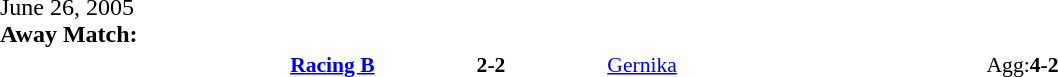<table width=100% cellspacing=1>
<tr>
<th width=20%></th>
<th width=12%></th>
<th width=20%></th>
<th></th>
</tr>
<tr>
<td>June 26, 2005<br><strong>Away Match:</strong></td>
</tr>
<tr style=font-size:90%>
<td align=right><strong><a href='#'>Racing B</a></strong></td>
<td align=center><strong>2-2</strong></td>
<td><a href='#'>Gernika</a></td>
<td>Agg:<strong>4-2</strong></td>
</tr>
</table>
